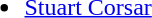<table style="width:100%;">
<tr>
<td style="vertical-align:top; width:20%;"><br><ul><li> <a href='#'>Stuart Corsar</a></li></ul></td>
<td style="vertical-align:top; width:20%;"></td>
<td style="vertical-align:top; width:20%;"></td>
</tr>
</table>
